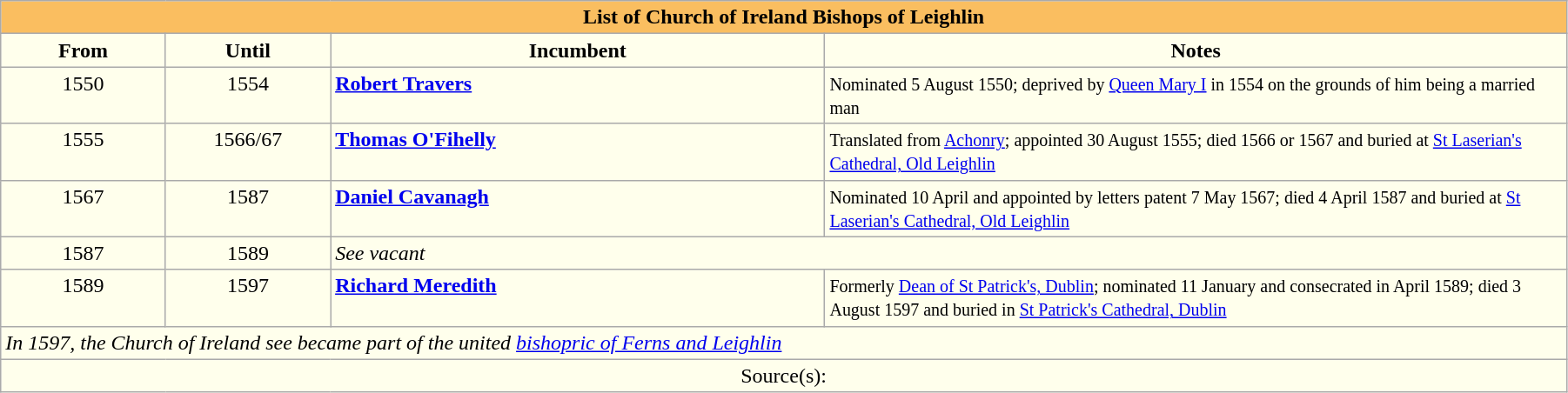<table class="wikitable" style="width:95%;" border="1" cellpadding="2">
<tr>
<th style="background-color:#FABE60" colspan="4">List of Church of Ireland Bishops of Leighlin</th>
</tr>
<tr align=center>
<th style="background-color:#ffffec" width="10%">From</th>
<th style="background-color:#ffffec" width="10%">Until</th>
<th style="background-color:#ffffec" width="30%">Incumbent</th>
<th style="background-color:#ffffec" width="45%">Notes</th>
</tr>
<tr valign=top bgcolor="#ffffec">
<td align=center>1550</td>
<td align=center>1554</td>
<td><strong><a href='#'>Robert Travers</a></strong></td>
<td><small>Nominated 5 August 1550; deprived by <a href='#'>Queen Mary I</a> in 1554 on the grounds of him being a married man</small></td>
</tr>
<tr valign=top bgcolor="#ffffec">
<td align=center>1555</td>
<td align=center>1566/67</td>
<td><strong><a href='#'>Thomas O'Fihelly</a></strong> </td>
<td><small>Translated from <a href='#'>Achonry</a>; appointed 30 August 1555; died 1566 or 1567 and buried at <a href='#'>St Laserian's Cathedral, Old Leighlin</a></small></td>
</tr>
<tr valign=top bgcolor="#ffffec">
<td align=center>1567</td>
<td align=center>1587</td>
<td><strong><a href='#'>Daniel Cavanagh</a></strong></td>
<td><small>Nominated 10 April and appointed by letters patent 7 May 1567; died 4 April 1587 and buried at <a href='#'>St Laserian's Cathedral, Old Leighlin</a></small></td>
</tr>
<tr valign=top bgcolor="#ffffec">
<td align=center>1587</td>
<td align=center>1589</td>
<td colspan=2><em>See vacant</em></td>
</tr>
<tr valign=top bgcolor="#ffffec">
<td align=center>1589</td>
<td align=center>1597</td>
<td><strong><a href='#'>Richard Meredith</a></strong></td>
<td><small>Formerly <a href='#'>Dean of St Patrick's, Dublin</a>; nominated 11 January and consecrated in April 1589; died 3 August 1597 and buried in <a href='#'>St Patrick's Cathedral, Dublin</a></small></td>
</tr>
<tr valign=top bgcolor="#ffffec">
<td colspan=4><em>In 1597, the Church of Ireland see became part of the united <a href='#'>bishopric of Ferns and Leighlin</a></em></td>
</tr>
<tr valign=top bgcolor="#ffffec">
<td align=center colspan="4">Source(s):</td>
</tr>
</table>
